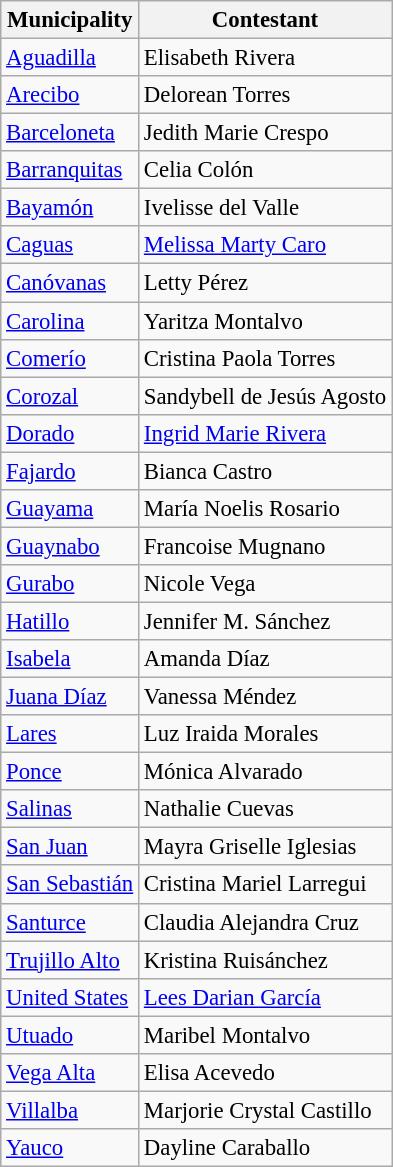<table class="wikitable sortable" style="font-size: 95%;">
<tr>
<th>Municipality</th>
<th>Contestant</th>
</tr>
<tr>
<td><a href='#'>Aguadilla</a></td>
<td>Elisabeth Rivera</td>
</tr>
<tr>
<td><a href='#'>Arecibo</a></td>
<td>Delorean Torres</td>
</tr>
<tr>
<td><a href='#'>Barceloneta</a></td>
<td>Jedith Marie Crespo</td>
</tr>
<tr>
<td><a href='#'>Barranquitas</a></td>
<td>Celia Colón</td>
</tr>
<tr>
<td><a href='#'>Bayamón</a></td>
<td>Ivelisse del Valle</td>
</tr>
<tr>
<td><a href='#'>Caguas</a></td>
<td><a href='#'>Melissa Marty Caro</a></td>
</tr>
<tr>
<td><a href='#'>Canóvanas</a></td>
<td>Letty Pérez</td>
</tr>
<tr>
<td><a href='#'>Carolina</a></td>
<td>Yaritza Montalvo</td>
</tr>
<tr>
<td><a href='#'>Comerío</a></td>
<td>Cristina Paola Torres</td>
</tr>
<tr>
<td><a href='#'>Corozal</a></td>
<td>Sandybell de Jesús Agosto</td>
</tr>
<tr>
<td><a href='#'>Dorado</a></td>
<td><a href='#'>Ingrid Marie Rivera</a></td>
</tr>
<tr>
<td><a href='#'>Fajardo</a></td>
<td>Bianca Castro</td>
</tr>
<tr>
<td><a href='#'>Guayama</a></td>
<td>María Noelis Rosario</td>
</tr>
<tr>
<td><a href='#'>Guaynabo</a></td>
<td>Francoise Mugnano</td>
</tr>
<tr>
<td><a href='#'>Gurabo</a></td>
<td>Nicole Vega</td>
</tr>
<tr>
<td><a href='#'>Hatillo</a></td>
<td>Jennifer M. Sánchez</td>
</tr>
<tr>
<td><a href='#'>Isabela</a></td>
<td>Amanda Díaz</td>
</tr>
<tr>
<td><a href='#'>Juana Díaz</a></td>
<td>Vanessa Méndez</td>
</tr>
<tr>
<td><a href='#'>Lares</a></td>
<td>Luz Iraida Morales</td>
</tr>
<tr>
<td><a href='#'>Ponce</a></td>
<td>Mónica Alvarado</td>
</tr>
<tr>
<td><a href='#'>Salinas</a></td>
<td>Nathalie Cuevas</td>
</tr>
<tr>
<td><a href='#'>San Juan</a></td>
<td>Mayra Griselle Iglesias</td>
</tr>
<tr>
<td><a href='#'>San Sebastián</a></td>
<td>Cristina Mariel Larregui</td>
</tr>
<tr>
<td><a href='#'>Santurce</a></td>
<td>Claudia Alejandra Cruz</td>
</tr>
<tr>
<td><a href='#'>Trujillo Alto</a></td>
<td>Kristina Ruisánchez</td>
</tr>
<tr>
<td><a href='#'>United States</a></td>
<td><a href='#'>Lees Darian García</a></td>
</tr>
<tr>
<td><a href='#'>Utuado</a></td>
<td>Maribel Montalvo</td>
</tr>
<tr>
<td><a href='#'>Vega Alta</a></td>
<td>Elisa Acevedo</td>
</tr>
<tr>
<td><a href='#'>Villalba</a></td>
<td>Marjorie Crystal Castillo</td>
</tr>
<tr>
<td><a href='#'>Yauco</a></td>
<td>Dayline Caraballo</td>
</tr>
</table>
